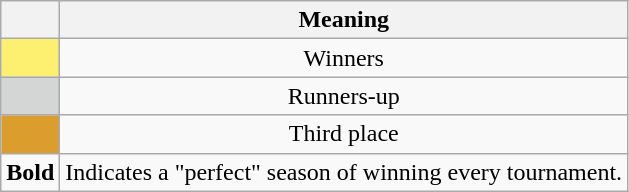<table class="wikitable" style="text-align: center">
<tr>
<th></th>
<th>Meaning</th>
</tr>
<tr>
<td bgcolor="#fdf071"></td>
<td>Winners</td>
</tr>
<tr>
<td bgcolor="#d4d6d6"></td>
<td>Runners-up</td>
</tr>
<tr>
<td bgcolor="#db9e2c"></td>
<td>Third place</td>
</tr>
<tr>
<td><strong>Bold</strong></td>
<td>Indicates a "perfect" season of winning every tournament.</td>
</tr>
</table>
